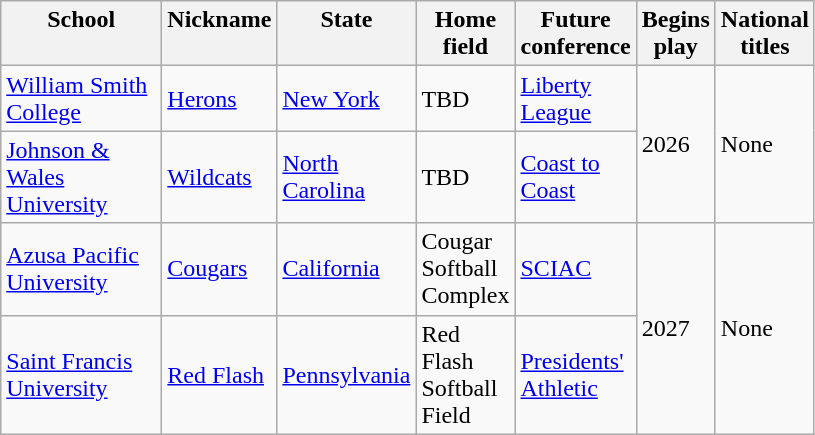<table class="wikitable">
<tr valign=baseline>
<th style="width:100px;">School</th>
<th style="width:20px;">Nickname</th>
<th style="width:15px;">State</th>
<th style="width:40px;">Home field</th>
<th style="width:20px;">Future conference</th>
<th style="width:25px;">Begins play</th>
<th style="width:20px;">National titles</th>
</tr>
<tr>
<td><a href='#'>William Smith College</a></td>
<td><a href='#'>Herons</a></td>
<td><a href='#'>New York</a></td>
<td>TBD</td>
<td><a href='#'>Liberty League</a></td>
<td rowspan=2>2026</td>
<td rowspan=2>None</td>
</tr>
<tr>
<td><a href='#'>Johnson & Wales University</a></td>
<td><a href='#'>Wildcats</a></td>
<td><a href='#'>North Carolina</a></td>
<td>TBD</td>
<td><a href='#'>Coast to Coast</a></td>
</tr>
<tr>
<td><a href='#'>Azusa Pacific University</a></td>
<td><a href='#'>Cougars</a></td>
<td><a href='#'>California</a></td>
<td>Cougar Softball Complex</td>
<td><a href='#'>SCIAC</a></td>
<td rowspan=2>2027</td>
<td rowspan=2>None</td>
</tr>
<tr>
<td><a href='#'>Saint Francis University</a></td>
<td><a href='#'>Red Flash</a></td>
<td><a href='#'>Pennsylvania</a></td>
<td>Red Flash Softball Field</td>
<td><a href='#'>Presidents' Athletic</a></td>
</tr>
</table>
